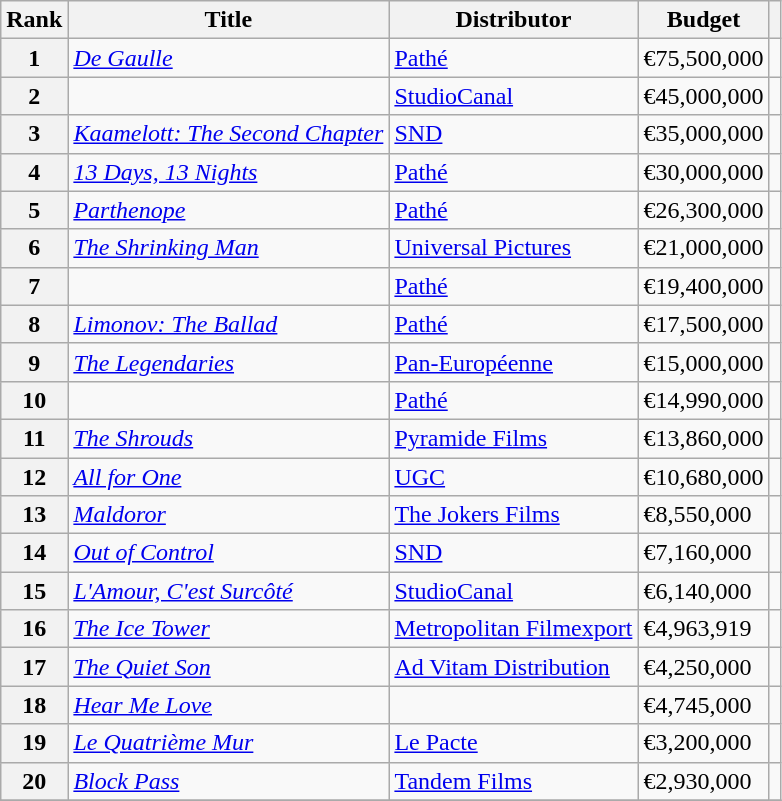<table class="wikitable sortable">
<tr>
<th scope=col>Rank</th>
<th scope=col>Title</th>
<th scope=col>Distributor</th>
<th scope=col>Budget</th>
<th scope=col></th>
</tr>
<tr>
<th>1</th>
<td><em><a href='#'>De Gaulle</a></em></td>
<td><a href='#'>Pathé</a></td>
<td>€75,500,000</td>
<td></td>
</tr>
<tr>
<th>2</th>
<td><em></em></td>
<td><a href='#'>StudioCanal</a></td>
<td>€45,000,000</td>
<td></td>
</tr>
<tr>
<th scope=row>3</th>
<td><em><a href='#'>Kaamelott: The Second Chapter</a></em></td>
<td><a href='#'>SND</a></td>
<td>€35,000,000</td>
<td></td>
</tr>
<tr>
<th scope=row>4</th>
<td><em><a href='#'>13 Days, 13 Nights</a></em></td>
<td><a href='#'>Pathé</a></td>
<td>€30,000,000</td>
<td></td>
</tr>
<tr>
<th scope=row>5</th>
<td><em><a href='#'>Parthenope</a></em></td>
<td><a href='#'>Pathé</a></td>
<td>€26,300,000</td>
<td></td>
</tr>
<tr>
<th scope=row>6</th>
<td><em><a href='#'>The Shrinking Man</a></em></td>
<td><a href='#'>Universal Pictures</a></td>
<td>€21,000,000</td>
<td></td>
</tr>
<tr>
<th scope=row>7</th>
<td><em></em></td>
<td><a href='#'>Pathé</a></td>
<td>€19,400,000</td>
<td></td>
</tr>
<tr>
<th scope=row>8</th>
<td><em><a href='#'>Limonov: The Ballad</a></em></td>
<td><a href='#'>Pathé</a></td>
<td>€17,500,000</td>
<td></td>
</tr>
<tr>
<th scope=row>9</th>
<td><em><a href='#'>The Legendaries</a></em></td>
<td><a href='#'>Pan-Européenne</a></td>
<td>€15,000,000</td>
<td></td>
</tr>
<tr>
<th scope=row>10</th>
<td><em></em></td>
<td><a href='#'>Pathé</a></td>
<td>€14,990,000</td>
<td></td>
</tr>
<tr>
<th scope=row>11</th>
<td><em><a href='#'>The Shrouds</a></em></td>
<td><a href='#'>Pyramide Films</a></td>
<td>€13,860,000</td>
<td></td>
</tr>
<tr>
<th scope=row>12</th>
<td><em><a href='#'>All for One</a></em></td>
<td><a href='#'>UGC</a></td>
<td>€10,680,000</td>
<td></td>
</tr>
<tr>
<th scope=row>13</th>
<td><em><a href='#'>Maldoror</a></em></td>
<td><a href='#'>The Jokers Films</a></td>
<td>€8,550,000</td>
<td></td>
</tr>
<tr>
<th scope=row>14</th>
<td><em><a href='#'>Out of Control</a></em></td>
<td><a href='#'>SND</a></td>
<td>€7,160,000</td>
<td></td>
</tr>
<tr>
<th scope=row>15</th>
<td><em><a href='#'>L'Amour, C'est Surcôté</a></em></td>
<td><a href='#'>StudioCanal</a></td>
<td>€6,140,000</td>
<td></td>
</tr>
<tr>
<th scope=row>16</th>
<td><em><a href='#'>The Ice Tower</a></em></td>
<td><a href='#'>Metropolitan Filmexport</a></td>
<td>€4,963,919</td>
<td></td>
</tr>
<tr>
<th scope=row>17</th>
<td><em><a href='#'>The Quiet Son</a></em></td>
<td><a href='#'>Ad Vitam Distribution</a></td>
<td>€4,250,000</td>
<td></td>
</tr>
<tr>
<th scope=row>18</th>
<td><em><a href='#'>Hear Me Love</a></em></td>
<td></td>
<td>€4,745,000</td>
<td></td>
</tr>
<tr>
<th scope=row>19</th>
<td><em><a href='#'>Le Quatrième Mur</a></em></td>
<td><a href='#'>Le Pacte</a></td>
<td>€3,200,000</td>
<td></td>
</tr>
<tr>
<th scope=row>20</th>
<td><em><a href='#'>Block Pass</a></em></td>
<td><a href='#'>Tandem Films</a></td>
<td>€2,930,000</td>
<td></td>
</tr>
<tr>
</tr>
</table>
